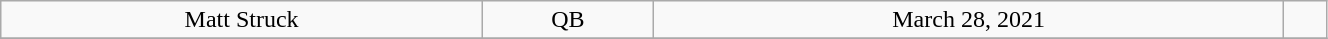<table class="wikitable" style="width: 70%;text-align: center;">
<tr align="center">
<td>Matt Struck</td>
<td>QB</td>
<td>March 28, 2021</td>
<td></td>
</tr>
<tr>
</tr>
</table>
